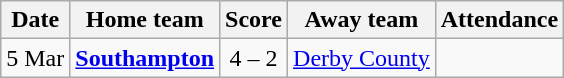<table class="wikitable" style="text-align:center">
<tr>
<th>Date</th>
<th>Home team</th>
<th>Score</th>
<th>Away team</th>
<th>Attendance</th>
</tr>
<tr>
<td>5 Mar</td>
<td><strong><a href='#'>Southampton</a></strong></td>
<td>4 – 2</td>
<td><a href='#'>Derby County</a></td>
<td></td>
</tr>
</table>
